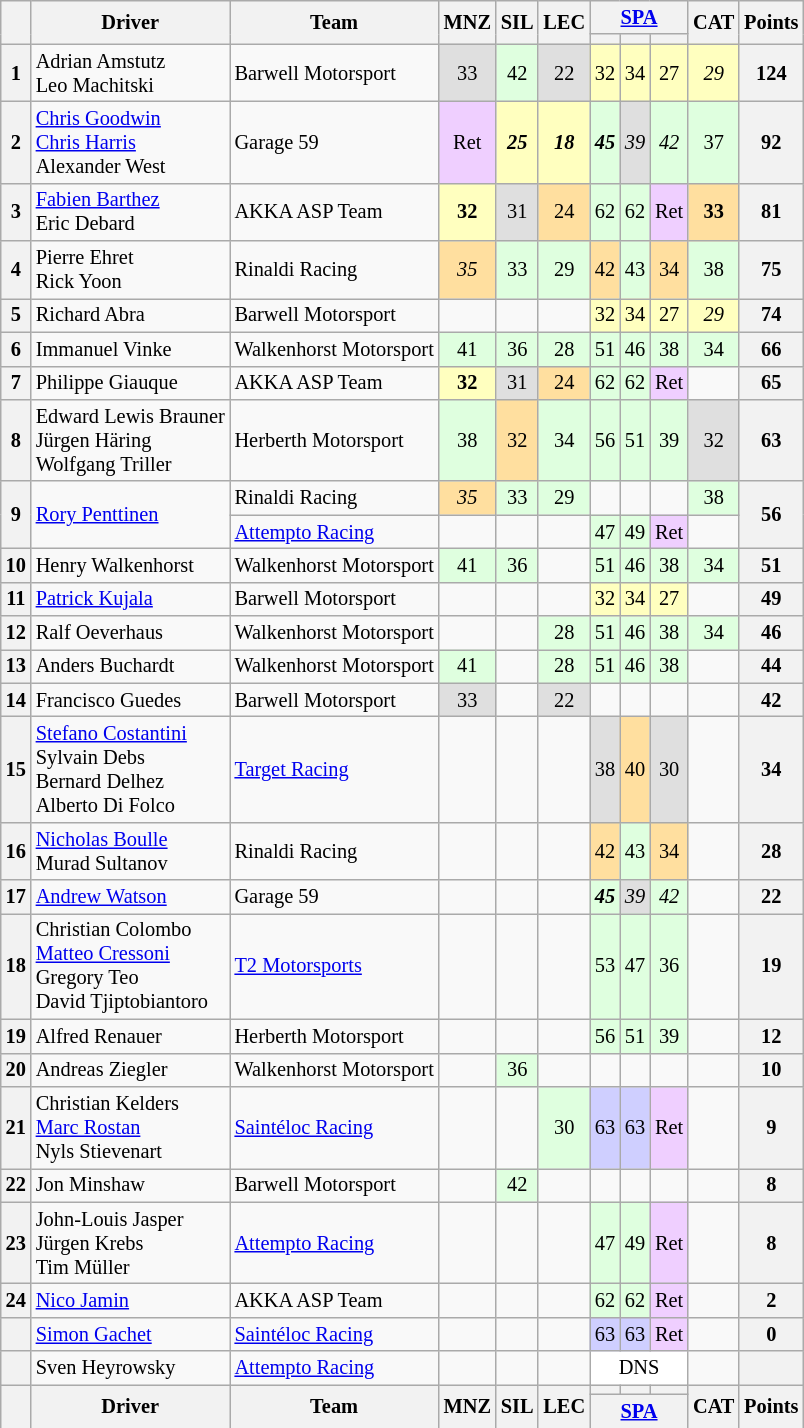<table class="wikitable" style="font-size: 85%; text-align:center;">
<tr>
<th rowspan=2></th>
<th rowspan=2>Driver</th>
<th rowspan=2>Team</th>
<th rowspan=2>MNZ<br></th>
<th rowspan=2>SIL<br></th>
<th rowspan=2>LEC<br></th>
<th colspan=3><a href='#'>SPA</a><br></th>
<th rowspan=2>CAT<br></th>
<th rowspan=2>Points</th>
</tr>
<tr>
<th></th>
<th></th>
<th></th>
</tr>
<tr>
<th>1</th>
<td align=left> Adrian Amstutz<br> Leo Machitski</td>
<td align=left> Barwell Motorsport</td>
<td style="background:#DFDFDF;">33</td>
<td style="background:#DFFFDF;">42</td>
<td style="background:#DFDFDF;">22</td>
<td style="background:#FFFFBF;">32</td>
<td style="background:#FFFFBF;">34</td>
<td style="background:#FFFFBF;">27</td>
<td style="background:#FFFFBF;"><em>29</em></td>
<th>124</th>
</tr>
<tr>
<th>2</th>
<td align=left> <a href='#'>Chris Goodwin</a><br> <a href='#'>Chris Harris</a><br> Alexander West</td>
<td align=left> Garage 59</td>
<td style="background:#EFCFFF;">Ret</td>
<td style="background:#FFFFBF;"><strong><em>25</em></strong></td>
<td style="background:#FFFFBF;"><strong><em>18</em></strong></td>
<td style="background:#DFFFDF;"><strong><em>45</em></strong></td>
<td style="background:#DFDFDF;"><em>39</em></td>
<td style="background:#DFFFDF;"><em>42</em></td>
<td style="background:#DFFFDF;">37</td>
<th>92</th>
</tr>
<tr>
<th>3</th>
<td align=left> <a href='#'>Fabien Barthez</a><br> Eric Debard</td>
<td align=left> AKKA ASP Team</td>
<td style="background:#FFFFBF;"><strong>32</strong></td>
<td style="background:#DFDFDF;">31</td>
<td style="background:#FFDF9F;">24</td>
<td style="background:#DFFFDF;">62</td>
<td style="background:#DFFFDF;">62</td>
<td style="background:#EFCFFF;">Ret</td>
<td style="background:#FFDF9F;"><strong>33</strong></td>
<th>81</th>
</tr>
<tr>
<th>4</th>
<td align=left> Pierre Ehret<br> Rick Yoon</td>
<td align=left> Rinaldi Racing</td>
<td style="background:#FFDF9F;"><em>35</em></td>
<td style="background:#DFFFDF;">33</td>
<td style="background:#DFFFDF;">29</td>
<td style="background:#FFDF9F;">42</td>
<td style="background:#DFFFDF;">43</td>
<td style="background:#FFDF9F;">34</td>
<td style="background:#DFFFDF;">38</td>
<th>75</th>
</tr>
<tr>
<th>5</th>
<td align=left> Richard Abra</td>
<td align=left> Barwell Motorsport</td>
<td></td>
<td></td>
<td></td>
<td style="background:#FFFFBF;">32</td>
<td style="background:#FFFFBF;">34</td>
<td style="background:#FFFFBF;">27</td>
<td style="background:#FFFFBF;"><em>29</em></td>
<th>74</th>
</tr>
<tr>
<th>6</th>
<td align=left> Immanuel Vinke</td>
<td align=left> Walkenhorst Motorsport</td>
<td style="background:#DFFFDF;">41</td>
<td style="background:#DFFFDF;">36</td>
<td style="background:#DFFFDF;">28</td>
<td style="background:#DFFFDF;">51</td>
<td style="background:#DFFFDF;">46</td>
<td style="background:#DFFFDF;">38</td>
<td style="background:#DFFFDF;">34</td>
<th>66</th>
</tr>
<tr>
<th>7</th>
<td align=left> Philippe Giauque</td>
<td align=left> AKKA ASP Team</td>
<td style="background:#FFFFBF;"><strong>32</strong></td>
<td style="background:#DFDFDF;">31</td>
<td style="background:#FFDF9F;">24</td>
<td style="background:#DFFFDF;">62</td>
<td style="background:#DFFFDF;">62</td>
<td style="background:#EFCFFF;">Ret</td>
<td></td>
<th>65</th>
</tr>
<tr>
<th>8</th>
<td align=left> Edward Lewis Brauner<br> Jürgen Häring<br> Wolfgang Triller</td>
<td align=left> Herberth Motorsport</td>
<td style="background:#DFFFDF;">38</td>
<td style="background:#FFDF9F;">32</td>
<td style="background:#DFFFDF;">34</td>
<td style="background:#DFFFDF;">56</td>
<td style="background:#DFFFDF;">51</td>
<td style="background:#DFFFDF;">39</td>
<td style="background:#DFDFDF;">32</td>
<th>63</th>
</tr>
<tr>
<th rowspan=2>9</th>
<td rowspan=2 align=left> <a href='#'>Rory Penttinen</a></td>
<td align=left> Rinaldi Racing</td>
<td style="background:#FFDF9F;"><em>35</em></td>
<td style="background:#DFFFDF;">33</td>
<td style="background:#DFFFDF;">29</td>
<td></td>
<td></td>
<td></td>
<td style="background:#DFFFDF;">38</td>
<th rowspan=2>56</th>
</tr>
<tr>
<td align=left> <a href='#'>Attempto Racing</a></td>
<td></td>
<td></td>
<td></td>
<td style="background:#DFFFDF;">47</td>
<td style="background:#DFFFDF;">49</td>
<td style="background:#EFCFFF;">Ret</td>
<td></td>
</tr>
<tr>
<th>10</th>
<td align=left> Henry Walkenhorst</td>
<td align=left> Walkenhorst Motorsport</td>
<td style="background:#DFFFDF;">41</td>
<td style="background:#DFFFDF;">36</td>
<td></td>
<td style="background:#DFFFDF;">51</td>
<td style="background:#DFFFDF;">46</td>
<td style="background:#DFFFDF;">38</td>
<td style="background:#DFFFDF;">34</td>
<th>51</th>
</tr>
<tr>
<th>11</th>
<td align=left> <a href='#'>Patrick Kujala</a></td>
<td align=left> Barwell Motorsport</td>
<td></td>
<td></td>
<td></td>
<td style="background:#FFFFBF;">32</td>
<td style="background:#FFFFBF;">34</td>
<td style="background:#FFFFBF;">27</td>
<td></td>
<th>49</th>
</tr>
<tr>
<th>12</th>
<td align=left> Ralf Oeverhaus</td>
<td align=left> Walkenhorst Motorsport</td>
<td></td>
<td></td>
<td style="background:#DFFFDF;">28</td>
<td style="background:#DFFFDF;">51</td>
<td style="background:#DFFFDF;">46</td>
<td style="background:#DFFFDF;">38</td>
<td style="background:#DFFFDF;">34</td>
<th>46</th>
</tr>
<tr>
<th>13</th>
<td align=left> Anders Buchardt</td>
<td align=left> Walkenhorst Motorsport</td>
<td style="background:#DFFFDF;">41</td>
<td></td>
<td style="background:#DFFFDF;">28</td>
<td style="background:#DFFFDF;">51</td>
<td style="background:#DFFFDF;">46</td>
<td style="background:#DFFFDF;">38</td>
<td></td>
<th>44</th>
</tr>
<tr>
<th>14</th>
<td align=left> Francisco Guedes</td>
<td align=left> Barwell Motorsport</td>
<td style="background:#DFDFDF;">33</td>
<td></td>
<td style="background:#DFDFDF;">22</td>
<td></td>
<td></td>
<td></td>
<td></td>
<th>42</th>
</tr>
<tr>
<th>15</th>
<td align=left> <a href='#'>Stefano Costantini</a><br> Sylvain Debs<br> Bernard Delhez<br> Alberto Di Folco</td>
<td align=left> <a href='#'>Target Racing</a></td>
<td></td>
<td></td>
<td></td>
<td style="background:#DFDFDF;">38</td>
<td style="background:#FFDF9F;">40</td>
<td style="background:#DFDFDF;">30</td>
<td></td>
<th>34</th>
</tr>
<tr>
<th>16</th>
<td align=left> <a href='#'>Nicholas Boulle</a><br> Murad Sultanov</td>
<td align=left> Rinaldi Racing</td>
<td></td>
<td></td>
<td></td>
<td style="background:#FFDF9F;">42</td>
<td style="background:#DFFFDF;">43</td>
<td style="background:#FFDF9F;">34</td>
<td></td>
<th>28</th>
</tr>
<tr>
<th>17</th>
<td align=left> <a href='#'>Andrew Watson</a></td>
<td align=left> Garage 59</td>
<td></td>
<td></td>
<td></td>
<td style="background:#DFFFDF;"><strong><em>45</em></strong></td>
<td style="background:#DFDFDF;"><em>39</em></td>
<td style="background:#DFFFDF;"><em>42</em></td>
<td></td>
<th>22</th>
</tr>
<tr>
<th>18</th>
<td align=left> Christian Colombo<br> <a href='#'>Matteo Cressoni</a><br> Gregory Teo<br> David Tjiptobiantoro</td>
<td align=left> <a href='#'>T2 Motorsports</a></td>
<td></td>
<td></td>
<td></td>
<td style="background:#DFFFDF;">53</td>
<td style="background:#DFFFDF;">47</td>
<td style="background:#DFFFDF;">36</td>
<td></td>
<th>19</th>
</tr>
<tr>
<th>19</th>
<td align=left> Alfred Renauer</td>
<td align=left> Herberth Motorsport</td>
<td></td>
<td></td>
<td></td>
<td style="background:#DFFFDF;">56</td>
<td style="background:#DFFFDF;">51</td>
<td style="background:#DFFFDF;">39</td>
<td></td>
<th>12</th>
</tr>
<tr>
<th>20</th>
<td align=left> Andreas Ziegler</td>
<td align=left> Walkenhorst Motorsport</td>
<td></td>
<td style="background:#DFFFDF;">36</td>
<td></td>
<td></td>
<td></td>
<td></td>
<td></td>
<th>10</th>
</tr>
<tr>
<th>21</th>
<td align=left> Christian Kelders<br> <a href='#'>Marc Rostan</a><br> Nyls Stievenart</td>
<td align=left> <a href='#'>Saintéloc Racing</a></td>
<td></td>
<td></td>
<td style="background:#DFFFDF;">30</td>
<td style="background:#CFCFFF;">63</td>
<td style="background:#CFCFFF;">63</td>
<td style="background:#EFCFFF;">Ret</td>
<td></td>
<th>9</th>
</tr>
<tr>
<th>22</th>
<td align=left> Jon Minshaw</td>
<td align=left> Barwell Motorsport</td>
<td></td>
<td style="background:#DFFFDF;">42</td>
<td></td>
<td></td>
<td></td>
<td></td>
<td></td>
<th>8</th>
</tr>
<tr>
<th>23</th>
<td align=left> John-Louis Jasper<br> Jürgen Krebs<br> Tim Müller</td>
<td align=left> <a href='#'>Attempto Racing</a></td>
<td></td>
<td></td>
<td></td>
<td style="background:#DFFFDF;">47</td>
<td style="background:#DFFFDF;">49</td>
<td style="background:#EFCFFF;">Ret</td>
<td></td>
<th>8</th>
</tr>
<tr>
<th>24</th>
<td align=left> <a href='#'>Nico Jamin</a></td>
<td align=left> AKKA ASP Team</td>
<td></td>
<td></td>
<td></td>
<td style="background:#DFFFDF;">62</td>
<td style="background:#DFFFDF;">62</td>
<td style="background:#EFCFFF;">Ret</td>
<td></td>
<th>2</th>
</tr>
<tr>
<th></th>
<td align=left> <a href='#'>Simon Gachet</a></td>
<td align=left> <a href='#'>Saintéloc Racing</a></td>
<td></td>
<td></td>
<td></td>
<td style="background:#CFCFFF;">63</td>
<td style="background:#CFCFFF;">63</td>
<td style="background:#EFCFFF;">Ret</td>
<td></td>
<th>0</th>
</tr>
<tr>
<th></th>
<td align=left> Sven Heyrowsky</td>
<td align=left> <a href='#'>Attempto Racing</a></td>
<td></td>
<td></td>
<td></td>
<td colspan=3 style="background:#FFFFFF;">DNS</td>
<td></td>
<th></th>
</tr>
<tr valign="top">
<th valign=middle rowspan=2></th>
<th valign=middle rowspan=2>Driver</th>
<th valign=middle rowspan=2>Team</th>
<th valign=middle rowspan=2>MNZ<br></th>
<th valign=middle rowspan=2>SIL<br></th>
<th valign=middle rowspan=2>LEC<br></th>
<th></th>
<th></th>
<th></th>
<th valign=middle rowspan=2>CAT<br></th>
<th valign=middle rowspan=2>Points</th>
</tr>
<tr>
<th colspan=3><a href='#'>SPA</a><br></th>
</tr>
</table>
